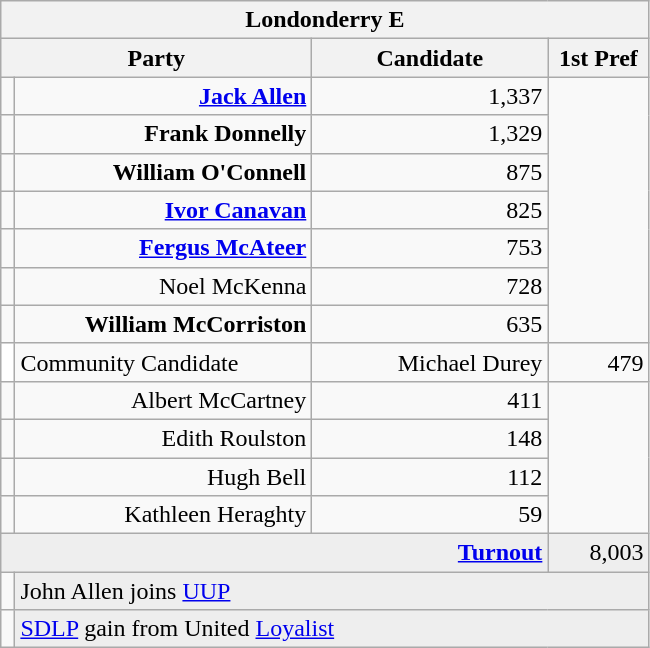<table class="wikitable">
<tr>
<th colspan="4" align="center">Londonderry E</th>
</tr>
<tr>
<th colspan="2" align="center" width=200>Party</th>
<th width=150>Candidate</th>
<th width=60>1st Pref</th>
</tr>
<tr>
<td></td>
<td align="right"><strong><a href='#'>Jack Allen</a></strong></td>
<td align="right">1,337</td>
</tr>
<tr>
<td></td>
<td align="right"><strong>Frank Donnelly</strong></td>
<td align="right">1,329</td>
</tr>
<tr>
<td></td>
<td align="right"><strong>William O'Connell</strong></td>
<td align="right">875</td>
</tr>
<tr>
<td></td>
<td align="right"><strong><a href='#'>Ivor Canavan</a></strong></td>
<td align="right">825</td>
</tr>
<tr>
<td></td>
<td align="right"><strong><a href='#'>Fergus McAteer</a></strong></td>
<td align="right">753</td>
</tr>
<tr>
<td></td>
<td align="right">Noel McKenna</td>
<td align="right">728</td>
</tr>
<tr>
<td></td>
<td align="right"><strong>William McCorriston</strong></td>
<td align="right">635</td>
</tr>
<tr>
<td style="background-color: #FFFFFF"></td>
<td>Community Candidate</td>
<td align="right">Michael Durey</td>
<td align="right">479</td>
</tr>
<tr>
<td></td>
<td align="right">Albert McCartney</td>
<td align="right">411</td>
</tr>
<tr>
<td></td>
<td align="right">Edith Roulston</td>
<td align="right">148</td>
</tr>
<tr>
<td></td>
<td align="right">Hugh Bell</td>
<td align="right">112</td>
</tr>
<tr>
<td></td>
<td align="right">Kathleen Heraghty</td>
<td align="right">59</td>
</tr>
<tr bgcolor="EEEEEE">
<td colspan=3 align="right"><strong><a href='#'>Turnout</a></strong></td>
<td align="right">8,003</td>
</tr>
<tr>
<td bgcolor=></td>
<td colspan=3 bgcolor="EEEEEE">John Allen joins <a href='#'>UUP</a></td>
</tr>
<tr>
<td bgcolor=></td>
<td colspan=3 bgcolor="EEEEEE"><a href='#'>SDLP</a> gain from United <a href='#'>Loyalist</a></td>
</tr>
</table>
